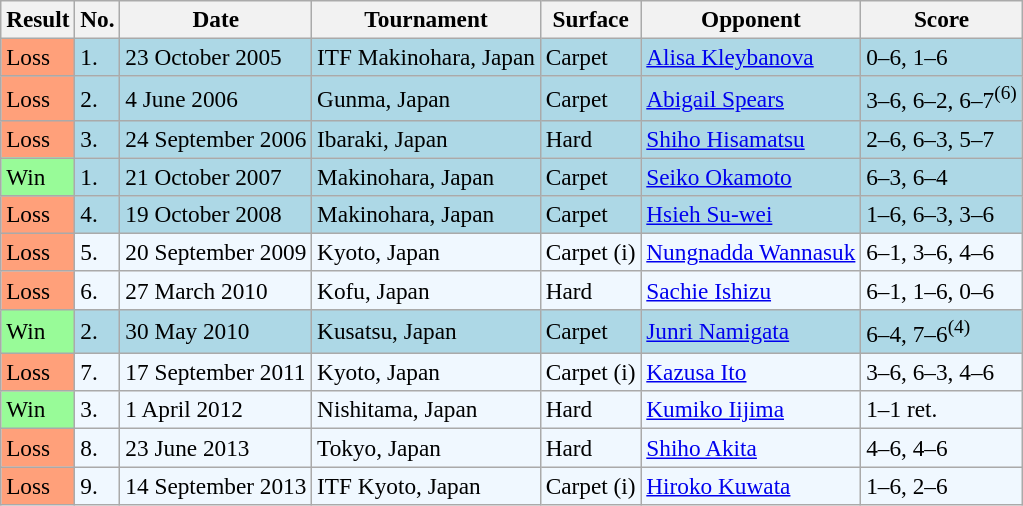<table class="sortable wikitable" style=font-size:97%>
<tr>
<th>Result</th>
<th>No.</th>
<th>Date</th>
<th>Tournament</th>
<th>Surface</th>
<th>Opponent</th>
<th class="unsortable">Score</th>
</tr>
<tr style="background:lightblue;">
<td style="background:#ffa07a;">Loss</td>
<td>1.</td>
<td>23 October 2005</td>
<td>ITF Makinohara, Japan</td>
<td>Carpet</td>
<td> <a href='#'>Alisa Kleybanova</a></td>
<td>0–6, 1–6</td>
</tr>
<tr style="background:lightblue;">
<td style="background:#ffa07a;">Loss</td>
<td>2.</td>
<td>4 June 2006</td>
<td>Gunma, Japan</td>
<td>Carpet</td>
<td> <a href='#'>Abigail Spears</a></td>
<td>3–6, 6–2, 6–7<sup>(6)</sup></td>
</tr>
<tr style="background:lightblue;">
<td style="background:#ffa07a;">Loss</td>
<td>3.</td>
<td>24 September 2006</td>
<td>Ibaraki, Japan</td>
<td>Hard</td>
<td> <a href='#'>Shiho Hisamatsu</a></td>
<td>2–6, 6–3, 5–7</td>
</tr>
<tr style="background:lightblue;">
<td style="background:#98fb98;">Win</td>
<td>1.</td>
<td>21 October 2007</td>
<td>Makinohara, Japan</td>
<td>Carpet</td>
<td> <a href='#'>Seiko Okamoto</a></td>
<td>6–3, 6–4</td>
</tr>
<tr style="background:lightblue;">
<td style="background:#ffa07a;">Loss</td>
<td>4.</td>
<td>19 October 2008</td>
<td>Makinohara, Japan</td>
<td>Carpet</td>
<td> <a href='#'>Hsieh Su-wei</a></td>
<td>1–6, 6–3, 3–6</td>
</tr>
<tr style="background:#f0f8ff;">
<td style="background:#ffa07a;">Loss</td>
<td>5.</td>
<td>20 September 2009</td>
<td>Kyoto, Japan</td>
<td>Carpet (i)</td>
<td> <a href='#'>Nungnadda Wannasuk</a></td>
<td>6–1, 3–6, 4–6</td>
</tr>
<tr style="background:#f0f8ff;">
<td style="background:#ffa07a;">Loss</td>
<td>6.</td>
<td>27 March 2010</td>
<td>Kofu, Japan</td>
<td>Hard</td>
<td> <a href='#'>Sachie Ishizu</a></td>
<td>6–1, 1–6, 0–6</td>
</tr>
<tr style="background:lightblue;">
<td style="background:#98fb98;">Win</td>
<td>2.</td>
<td>30 May 2010</td>
<td>Kusatsu, Japan</td>
<td>Carpet</td>
<td> <a href='#'>Junri Namigata</a></td>
<td>6–4, 7–6<sup>(4)</sup></td>
</tr>
<tr style="background:#f0f8ff;">
<td style="background:#ffa07a;">Loss</td>
<td>7.</td>
<td>17 September 2011</td>
<td>Kyoto, Japan</td>
<td>Carpet (i)</td>
<td> <a href='#'>Kazusa Ito</a></td>
<td>3–6, 6–3, 4–6</td>
</tr>
<tr style="background:#f0f8ff;">
<td style="background:#98fb98;">Win</td>
<td>3.</td>
<td>1 April 2012</td>
<td>Nishitama, Japan</td>
<td>Hard</td>
<td> <a href='#'>Kumiko Iijima</a></td>
<td>1–1 ret.</td>
</tr>
<tr style="background:#f0f8ff;">
<td style="background:#ffa07a;">Loss</td>
<td>8.</td>
<td>23 June 2013</td>
<td>Tokyo, Japan</td>
<td>Hard</td>
<td> <a href='#'>Shiho Akita</a></td>
<td>4–6, 4–6</td>
</tr>
<tr style="background:#f0f8ff;">
<td style="background:#ffa07a;">Loss</td>
<td>9.</td>
<td>14 September 2013</td>
<td>ITF Kyoto, Japan</td>
<td>Carpet (i)</td>
<td> <a href='#'>Hiroko Kuwata</a></td>
<td>1–6, 2–6</td>
</tr>
</table>
